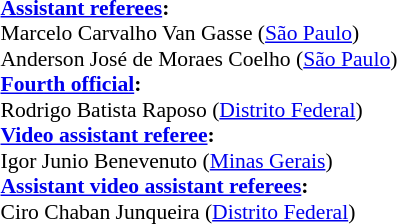<table width=50% style="font-size: 90%">
<tr>
<td><br><strong><a href='#'>Assistant referees</a>:</strong>
<br>Marcelo Carvalho Van Gasse (<a href='#'>São Paulo</a>)
<br>Anderson José de Moraes Coelho (<a href='#'>São Paulo</a>)
<br><strong><a href='#'>Fourth official</a>:</strong>
<br>Rodrigo Batista Raposo (<a href='#'>Distrito Federal</a>)
<br><strong><a href='#'>Video assistant referee</a>:</strong>
<br>Igor Junio Benevenuto (<a href='#'>Minas Gerais</a>)
<br><strong><a href='#'>Assistant video assistant referees</a>:</strong>
<br>Ciro Chaban Junqueira (<a href='#'>Distrito Federal</a>)</td>
</tr>
</table>
